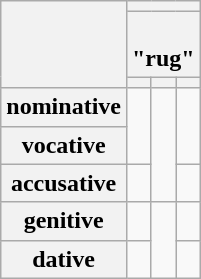<table class="wikitable polytonic">
<tr>
<th rowspan="3"></th>
<th colspan="3"></th>
</tr>
<tr>
<th colspan="3"><br>"rug"</th>
</tr>
<tr>
<th></th>
<th></th>
<th></th>
</tr>
<tr>
<th>nominative</th>
<td rowspan="2"></td>
<td rowspan="3"></td>
<td rowspan="2"></td>
</tr>
<tr>
<th>vocative</th>
</tr>
<tr>
<th>accusative</th>
<td></td>
<td></td>
</tr>
<tr>
<th>genitive</th>
<td></td>
<td rowspan="2"></td>
<td></td>
</tr>
<tr>
<th>dative</th>
<td></td>
<td></td>
</tr>
</table>
